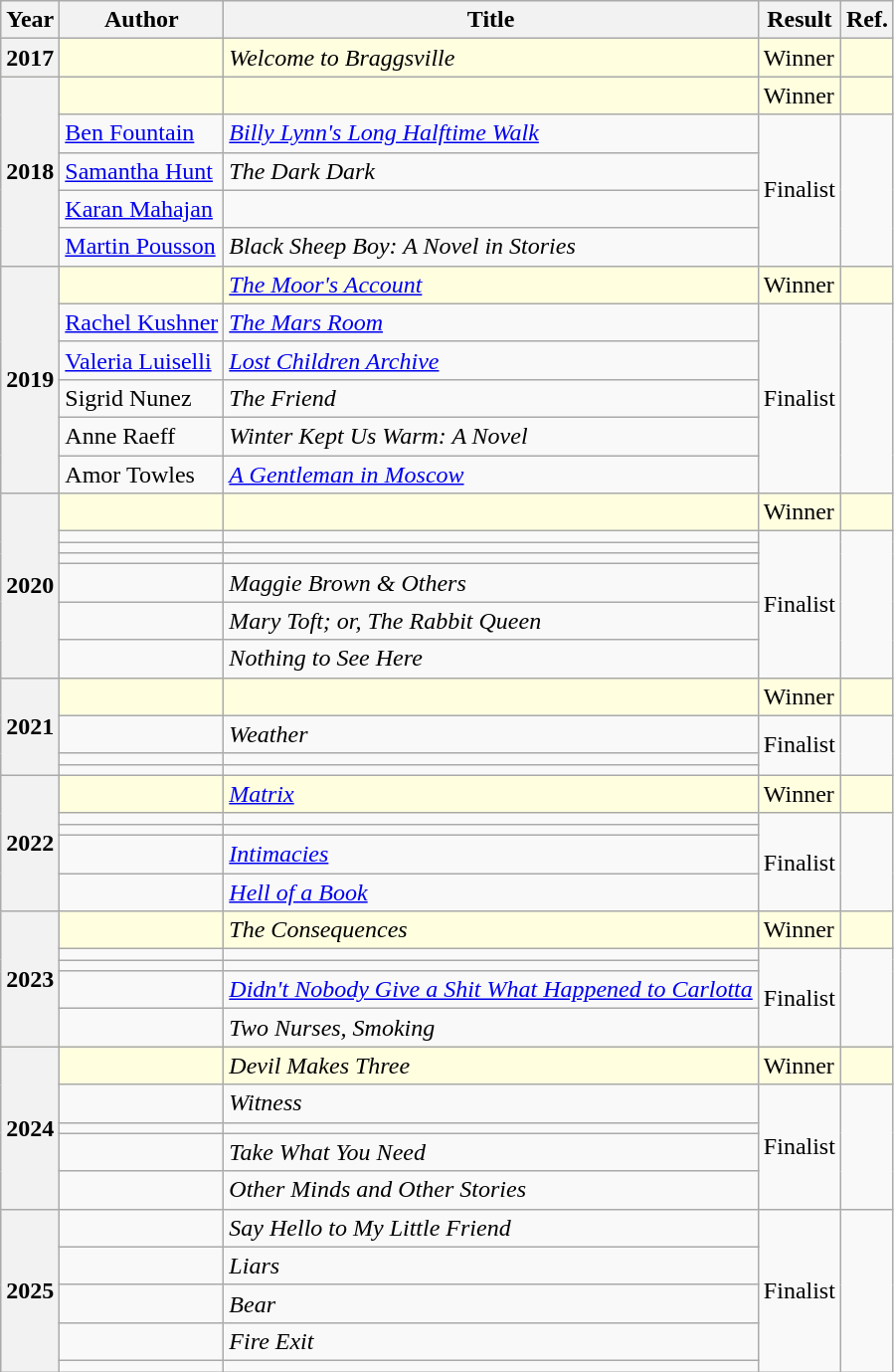<table class="wikitable sortable mw-collapsible">
<tr>
<th>Year</th>
<th>Author</th>
<th>Title</th>
<th>Result</th>
<th>Ref.</th>
</tr>
<tr style="background:lightyellow">
<th>2017</th>
<td></td>
<td><em>Welcome to Braggsville</em></td>
<td>Winner</td>
<td></td>
</tr>
<tr style="background:lightyellow">
<th rowspan="5">2018</th>
<td></td>
<td></td>
<td>Winner</td>
<td></td>
</tr>
<tr>
<td><a href='#'>Ben Fountain</a></td>
<td><em><a href='#'>Billy Lynn's Long Halftime Walk</a></em></td>
<td rowspan="4">Finalist</td>
<td rowspan="4"></td>
</tr>
<tr>
<td><a href='#'>Samantha Hunt</a></td>
<td><em>The Dark Dark</em></td>
</tr>
<tr>
<td><a href='#'>Karan Mahajan</a></td>
<td><em></em></td>
</tr>
<tr>
<td><a href='#'>Martin Pousson</a></td>
<td><em>Black Sheep Boy: A Novel in Stories</em></td>
</tr>
<tr style="background:lightyellow">
<th rowspan="6">2019</th>
<td></td>
<td><em><a href='#'>The Moor's Account</a></em></td>
<td>Winner</td>
<td></td>
</tr>
<tr>
<td><a href='#'>Rachel Kushner</a></td>
<td><em><a href='#'>The Mars Room</a></em></td>
<td rowspan="5">Finalist</td>
<td rowspan="5"></td>
</tr>
<tr>
<td><a href='#'>Valeria Luiselli</a></td>
<td><em><a href='#'>Lost Children Archive</a></em></td>
</tr>
<tr>
<td>Sigrid Nunez</td>
<td><em>The Friend</em></td>
</tr>
<tr>
<td>Anne Raeff</td>
<td><em>Winter Kept Us Warm: A Novel</em></td>
</tr>
<tr>
<td>Amor Towles</td>
<td><em><a href='#'>A Gentleman in Moscow</a></em></td>
</tr>
<tr style="background:lightyellow">
<th rowspan="7">2020</th>
<td></td>
<td></td>
<td>Winner</td>
<td></td>
</tr>
<tr>
<td></td>
<td><em></em></td>
<td rowspan="6">Finalist</td>
<td rowspan="6"></td>
</tr>
<tr>
<td></td>
<td></td>
</tr>
<tr>
<td></td>
<td></td>
</tr>
<tr>
<td></td>
<td><em>Maggie Brown & Others</em></td>
</tr>
<tr>
<td></td>
<td><em>Mary Toft; or, The Rabbit Queen</em></td>
</tr>
<tr>
<td></td>
<td><em>Nothing to See</em> <em>Here</em></td>
</tr>
<tr style="background:lightyellow">
<th rowspan="4">2021</th>
<td></td>
<td></td>
<td>Winner</td>
<td></td>
</tr>
<tr>
<td></td>
<td><em>Weather</em></td>
<td rowspan="3">Finalist</td>
<td rowspan="3"></td>
</tr>
<tr>
<td></td>
<td><em></em></td>
</tr>
<tr>
<td></td>
<td><em></em></td>
</tr>
<tr style="background:lightyellow">
<th rowspan="5">2022</th>
<td></td>
<td><em><a href='#'>Matrix</a></em></td>
<td>Winner</td>
<td></td>
</tr>
<tr>
<td></td>
<td></td>
<td rowspan="4">Finalist</td>
<td rowspan="4"></td>
</tr>
<tr>
<td></td>
<td></td>
</tr>
<tr>
<td></td>
<td><em><a href='#'>Intimacies</a></em></td>
</tr>
<tr>
<td></td>
<td><em><a href='#'>Hell of a Book</a></em></td>
</tr>
<tr style="background:lightyellow">
<th rowspan="5">2023</th>
<td></td>
<td><em>The Consequences</em></td>
<td>Winner</td>
<td></td>
</tr>
<tr>
<td></td>
<td><em></em></td>
<td rowspan="4">Finalist</td>
<td rowspan="4"></td>
</tr>
<tr>
<td></td>
<td><em></em></td>
</tr>
<tr>
<td></td>
<td><em><a href='#'>Didn't Nobody Give a Shit What Happened to Carlotta</a></em></td>
</tr>
<tr>
<td></td>
<td><em>Two Nurses, Smoking</em></td>
</tr>
<tr style="background:lightyellow">
<th rowspan="5">2024</th>
<td></td>
<td><em>Devil Makes Three</em></td>
<td>Winner</td>
<td></td>
</tr>
<tr>
<td></td>
<td><em>Witness</em></td>
<td rowspan="4">Finalist</td>
<td rowspan="4"></td>
</tr>
<tr>
<td></td>
<td><em></em></td>
</tr>
<tr>
<td></td>
<td><em>Take What You Need</em></td>
</tr>
<tr>
<td></td>
<td><em>Other Minds and Other Stories</em></td>
</tr>
<tr>
<th rowspan="5">2025</th>
<td></td>
<td><em>Say Hello to My Little Friend</em></td>
<td rowspan="5">Finalist</td>
<td rowspan="5"></td>
</tr>
<tr>
<td></td>
<td><em>Liars</em></td>
</tr>
<tr>
<td></td>
<td><em>Bear</em></td>
</tr>
<tr>
<td></td>
<td><em>Fire Exit</em></td>
</tr>
<tr>
<td></td>
<td><em></em></td>
</tr>
</table>
